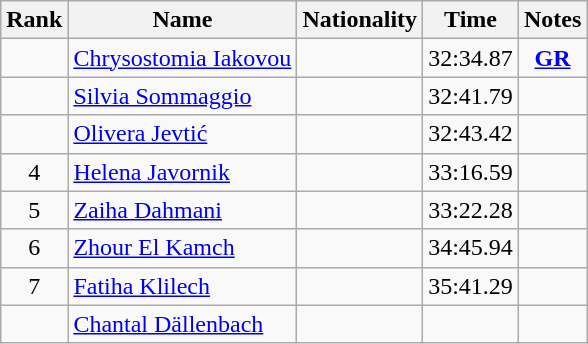<table class="wikitable sortable" style="text-align:center">
<tr>
<th>Rank</th>
<th>Name</th>
<th>Nationality</th>
<th>Time</th>
<th>Notes</th>
</tr>
<tr>
<td></td>
<td align=left><a href='#'>Chrysostomia Iakovou</a></td>
<td align=left></td>
<td>32:34.87</td>
<td><strong><a href='#'>GR</a></strong></td>
</tr>
<tr>
<td></td>
<td align=left><a href='#'>Silvia Sommaggio</a></td>
<td align=left></td>
<td>32:41.79</td>
<td></td>
</tr>
<tr>
<td></td>
<td align=left><a href='#'>Olivera Jevtić</a></td>
<td align=left></td>
<td>32:43.42</td>
<td></td>
</tr>
<tr>
<td>4</td>
<td align=left><a href='#'>Helena Javornik</a></td>
<td align=left></td>
<td>33:16.59</td>
<td></td>
</tr>
<tr>
<td>5</td>
<td align=left><a href='#'>Zaiha Dahmani</a></td>
<td align=left></td>
<td>33:22.28</td>
<td></td>
</tr>
<tr>
<td>6</td>
<td align=left><a href='#'>Zhour El Kamch</a></td>
<td align=left></td>
<td>34:45.94</td>
<td></td>
</tr>
<tr>
<td>7</td>
<td align=left><a href='#'>Fatiha Klilech</a></td>
<td align=left></td>
<td>35:41.29</td>
<td></td>
</tr>
<tr>
<td></td>
<td align=left><a href='#'>Chantal Dällenbach</a></td>
<td align=left></td>
<td></td>
<td></td>
</tr>
</table>
